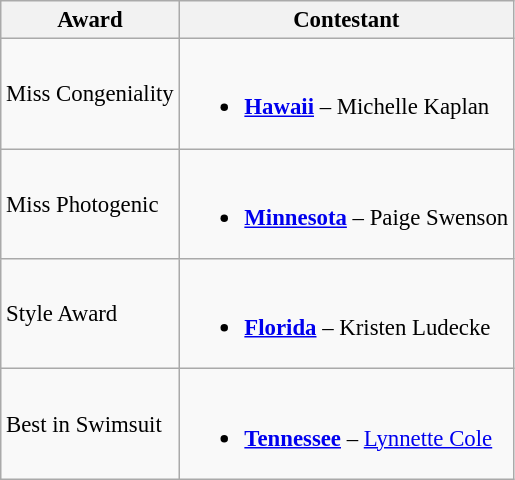<table class="wikitable sortable" style="font-size:95%;">
<tr>
<th>Award</th>
<th>Contestant</th>
</tr>
<tr>
<td>Miss Congeniality</td>
<td><br><ul><li><strong><a href='#'>Hawaii</a></strong> – Michelle Kaplan</li></ul></td>
</tr>
<tr>
<td>Miss Photogenic</td>
<td><br><ul><li><strong><a href='#'>Minnesota</a></strong> – Paige Swenson</li></ul></td>
</tr>
<tr>
<td>Style Award</td>
<td><br><ul><li><strong><a href='#'>Florida</a></strong> – Kristen Ludecke</li></ul></td>
</tr>
<tr>
<td>Best in Swimsuit</td>
<td><br><ul><li><strong><a href='#'>Tennessee</a></strong> – <a href='#'>Lynnette Cole</a></li></ul></td>
</tr>
</table>
